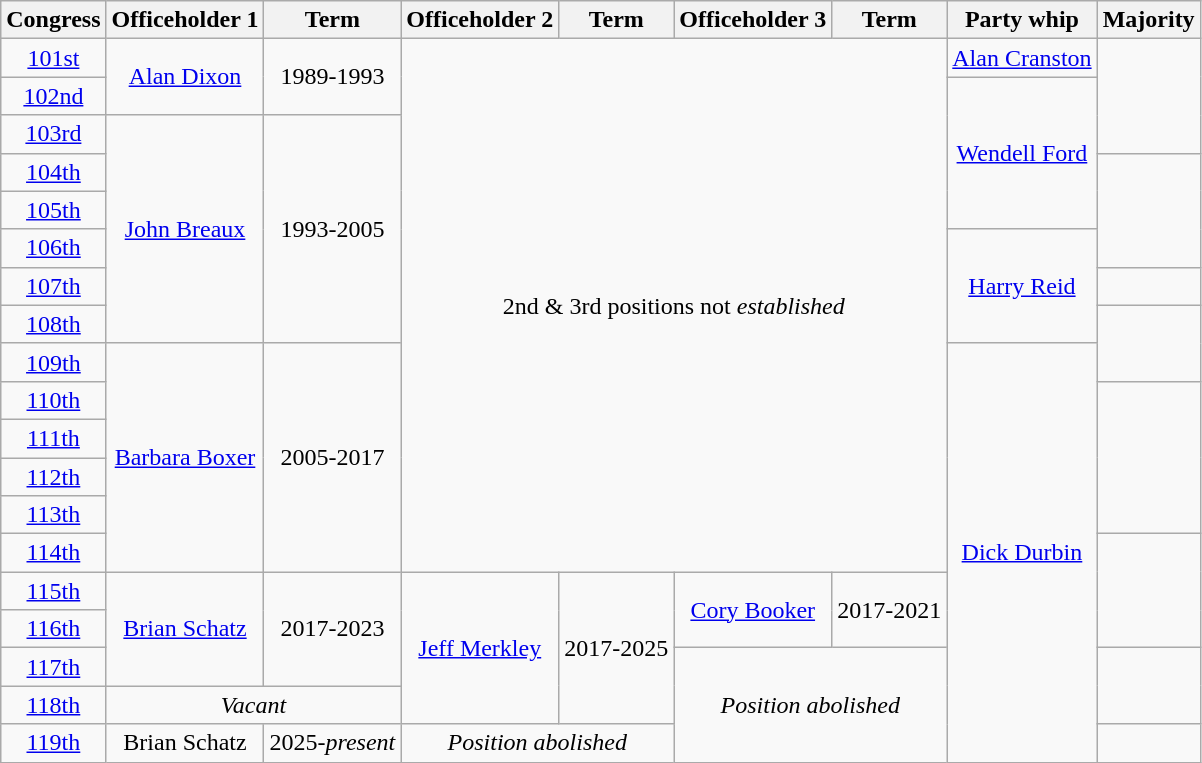<table class="wikitable sortable" style="text-align:center">
<tr>
<th>Congress</th>
<th>Officeholder 1</th>
<th>Term</th>
<th>Officeholder 2</th>
<th>Term</th>
<th>Officeholder 3</th>
<th>Term</th>
<th>Party whip</th>
<th>Majority</th>
</tr>
<tr>
<td><a href='#'>101st</a></td>
<td rowspan=2><a href='#'>Alan Dixon</a><br></td>
<td rowspan=2>1989-1993</td>
<td rowspan=14; colspan=4>2nd & 3rd positions not <em>established</em></td>
<td><a href='#'>Alan Cranston</a></td>
<td rowspan=3 ></td>
</tr>
<tr>
<td><a href='#'>102nd</a></td>
<td rowspan=4><a href='#'>Wendell Ford</a></td>
</tr>
<tr>
<td><a href='#'>103rd</a></td>
<td rowspan=6><a href='#'>John Breaux</a><br></td>
<td rowspan=6>1993-2005</td>
</tr>
<tr>
<td><a href='#'>104th</a></td>
<td rowspan=3 ></td>
</tr>
<tr>
<td><a href='#'>105th</a></td>
</tr>
<tr>
<td><a href='#'>106th</a></td>
<td rowspan=3><a href='#'>Harry Reid</a></td>
</tr>
<tr>
<td><a href='#'>107th</a></td>
<td></td>
</tr>
<tr>
<td><a href='#'>108th</a></td>
<td rowspan=2 ></td>
</tr>
<tr>
<td><a href='#'>109th</a></td>
<td rowspan=6><a href='#'>Barbara Boxer</a><br></td>
<td rowspan=6>2005-2017</td>
<td rowspan=11><a href='#'>Dick Durbin</a></td>
</tr>
<tr>
<td><a href='#'>110th</a></td>
<td rowspan=4 ></td>
</tr>
<tr>
<td><a href='#'>111th</a></td>
</tr>
<tr>
<td><a href='#'>112th</a></td>
</tr>
<tr>
<td><a href='#'>113th</a></td>
</tr>
<tr>
<td><a href='#'>114th</a></td>
<td rowspan=3 ></td>
</tr>
<tr>
<td><a href='#'>115th</a></td>
<td rowspan=3><a href='#'>Brian Schatz</a><br></td>
<td rowspan=3>2017-2023</td>
<td rowspan=4><a href='#'>Jeff Merkley</a><br></td>
<td rowspan=4>2017-2025</td>
<td rowspan=2><a href='#'>Cory Booker</a><br></td>
<td rowspan=2>2017-2021</td>
</tr>
<tr>
<td><a href='#'>116th</a></td>
</tr>
<tr>
<td><a href='#'>117th</a></td>
<td rowspan=3; colspan=2><em>Position abolished</em></td>
<td rowspan=2 > </td>
</tr>
<tr>
<td><a href='#'>118th</a></td>
<td colspan=2><em>Vacant</em></td>
</tr>
<tr>
<td><a href='#'>119th</a></td>
<td>Brian Schatz<br></td>
<td>2025-<em>present</em></td>
<td colspan=2><em>Position abolished</em></td>
<td></td>
</tr>
</table>
